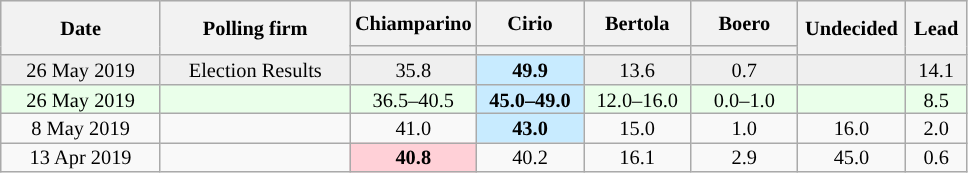<table class=wikitable style="text-align:center;font-size:85%;line-height:13px">
<tr style="height:30px; background-color:#E9E9E9">
<th style="width:100px;" rowspan="2">Date</th>
<th style="width:120px;" rowspan="2">Polling firm</th>
<th style="width:65px;">Chiamparino</th>
<th style="width:65px;">Cirio</th>
<th style="width:65px;">Bertola</th>
<th style="width:65px;">Boero</th>
<th style="width:65px;" rowspan="2">Undecided</th>
<th style="width:35px;" rowspan="2">Lead</th>
</tr>
<tr>
<th style="background:"></th>
<th style="background:"></th>
<th style="background:"></th>
<th style="background:"></th>
</tr>
<tr style="background:#EFEFEF;">
<td>26 May 2019</td>
<td>Election Results</td>
<td>35.8</td>
<td style="background:#C8EBFF"><strong>49.9</strong></td>
<td>13.6</td>
<td>0.7</td>
<td></td>
<td style="background:">14.1</td>
</tr>
<tr style="background:#EAFFEA"|>
<td>26 May 2019</td>
<td></td>
<td>36.5–40.5</td>
<td style="background:#C8EBFF"><strong>45.0–49.0</strong></td>
<td>12.0–16.0</td>
<td>0.0–1.0</td>
<td></td>
<td style="background:">8.5</td>
</tr>
<tr>
<td>8 May 2019</td>
<td></td>
<td>41.0</td>
<td style="background:#C8EBFF"><strong>43.0</strong></td>
<td>15.0</td>
<td>1.0</td>
<td>16.0</td>
<td style="background:">2.0</td>
</tr>
<tr>
<td>13 Apr 2019</td>
<td></td>
<td style="background:#FFD0D7"><strong>40.8</strong></td>
<td>40.2</td>
<td>16.1</td>
<td>2.9</td>
<td>45.0</td>
<td style="background:">0.6</td>
</tr>
</table>
